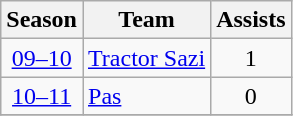<table class="wikitable" style="text-align: center;">
<tr>
<th>Season</th>
<th>Team</th>
<th>Assists</th>
</tr>
<tr>
<td><a href='#'>09–10</a></td>
<td align="left"><a href='#'>Tractor Sazi</a></td>
<td>1</td>
</tr>
<tr>
<td><a href='#'>10–11</a></td>
<td align="left"><a href='#'>Pas</a></td>
<td>0</td>
</tr>
<tr>
</tr>
</table>
